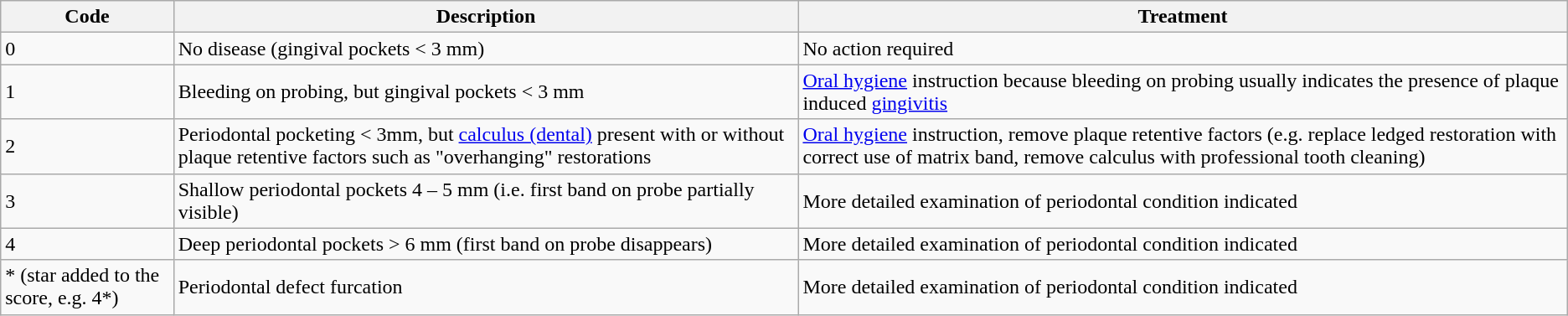<table class="wikitable">
<tr>
<th>Code</th>
<th>Description</th>
<th>Treatment</th>
</tr>
<tr>
<td>0</td>
<td>No disease (gingival pockets < 3 mm)</td>
<td>No action required</td>
</tr>
<tr>
<td>1</td>
<td>Bleeding on probing, but gingival pockets < 3 mm</td>
<td><a href='#'>Oral hygiene</a> instruction because bleeding on probing usually indicates the presence of plaque induced <a href='#'>gingivitis</a></td>
</tr>
<tr>
<td>2</td>
<td>Periodontal pocketing < 3mm, but <a href='#'>calculus (dental)</a> present with or without plaque retentive factors such as "overhanging" restorations</td>
<td><a href='#'>Oral hygiene</a> instruction, remove plaque retentive factors (e.g. replace ledged restoration with correct use of matrix band, remove calculus with professional tooth cleaning)</td>
</tr>
<tr>
<td>3</td>
<td>Shallow periodontal pockets 4 – 5 mm (i.e. first band on probe partially visible)</td>
<td>More detailed examination of periodontal condition indicated</td>
</tr>
<tr>
<td>4</td>
<td>Deep periodontal pockets > 6 mm (first band on probe disappears)</td>
<td>More detailed examination of periodontal condition indicated</td>
</tr>
<tr>
<td>* (star added to the score, e.g. 4*)</td>
<td>Periodontal defect furcation</td>
<td>More detailed examination of periodontal condition indicated</td>
</tr>
</table>
